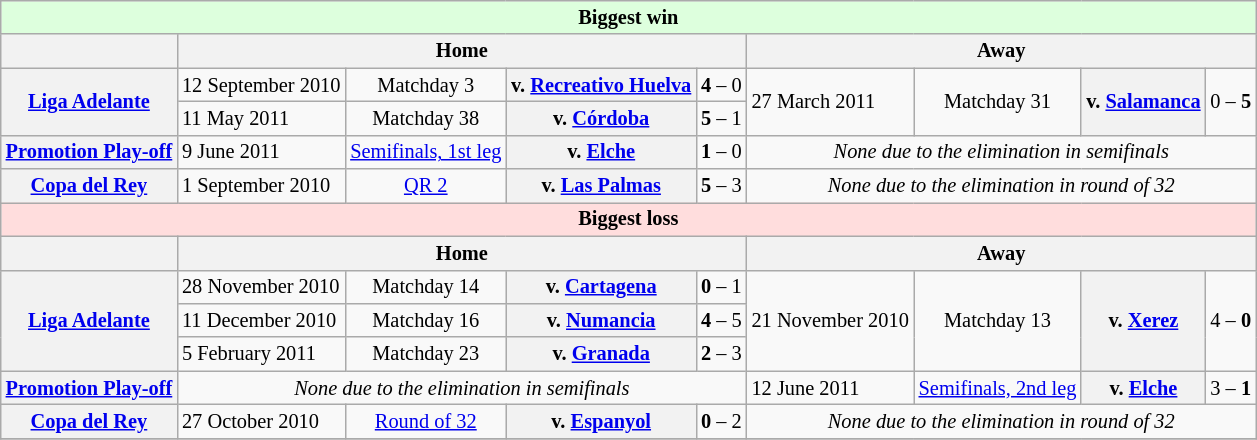<table class="wikitable" style="font-size: 85%">
<tr>
<td bgcolor="#ddffdd" align="center" colspan="11"><strong>Biggest win</strong></td>
</tr>
<tr>
<th></th>
<th colspan="4">Home</th>
<th colspan="4">Away</th>
</tr>
<tr>
<th rowspan="2"><a href='#'>Liga Adelante</a></th>
<td>12 September 2010</td>
<td align="center">Matchday 3</td>
<th>v. <a href='#'>Recreativo Huelva</a></th>
<td align="center"><strong>4</strong> – 0</td>
<td rowspan="2">27 March 2011</td>
<td rowspan="2" align="center">Matchday 31</td>
<th rowspan="2">v. <a href='#'>Salamanca</a></th>
<td rowspan="2" align="center">0 – <strong>5</strong></td>
</tr>
<tr>
<td>11 May 2011</td>
<td align="center">Matchday 38</td>
<th>v. <a href='#'>Córdoba</a></th>
<td align="center"><strong>5</strong> – 1</td>
</tr>
<tr>
<th><a href='#'>Promotion Play-off</a></th>
<td>9 June 2011</td>
<td align="center"><a href='#'>Semifinals, 1st leg</a></td>
<th>v. <a href='#'>Elche</a></th>
<td align="center"><strong>1</strong> – 0</td>
<td colspan="4" align="center"><em>None due to the elimination in semifinals</em></td>
</tr>
<tr>
<th><a href='#'>Copa del Rey</a></th>
<td>1 September 2010</td>
<td align="center"><a href='#'>QR 2</a></td>
<th>v. <a href='#'>Las Palmas</a></th>
<td align="center"><strong>5</strong> – 3</td>
<td colspan="4" align="center"><em>None due to the elimination in round of 32</em></td>
</tr>
<tr>
<td bgcolor="#ffdddd" align="center" colspan="11"><strong>Biggest loss</strong></td>
</tr>
<tr>
<th></th>
<th colspan="4">Home</th>
<th colspan="4">Away</th>
</tr>
<tr>
<th rowspan="3"><a href='#'>Liga Adelante</a></th>
<td>28 November 2010</td>
<td align="center">Matchday 14</td>
<th>v. <a href='#'>Cartagena</a></th>
<td align="center"><strong>0</strong> – 1</td>
<td rowspan="3">21 November 2010</td>
<td rowspan="3" align="center">Matchday 13</td>
<th rowspan="3">v. <a href='#'>Xerez</a></th>
<td rowspan="3" align="center">4 – <strong>0</strong></td>
</tr>
<tr>
<td>11 December 2010</td>
<td align="center">Matchday 16</td>
<th>v. <a href='#'>Numancia</a></th>
<td align="center"><strong>4</strong> – 5</td>
</tr>
<tr>
<td>5 February 2011</td>
<td align="center">Matchday 23</td>
<th>v. <a href='#'>Granada</a></th>
<td align="center"><strong>2</strong> – 3</td>
</tr>
<tr>
<th><a href='#'>Promotion Play-off</a></th>
<td colspan="4" align="center"><em>None due to the elimination in semifinals</em></td>
<td>12 June 2011</td>
<td><a href='#'>Semifinals, 2nd leg</a></td>
<th>v. <a href='#'>Elche</a></th>
<td align="center">3 – <strong>1</strong></td>
</tr>
<tr>
<th><a href='#'>Copa del Rey</a></th>
<td>27 October 2010</td>
<td align="center"><a href='#'>Round of 32</a></td>
<th>v. <a href='#'>Espanyol</a></th>
<td align="center"><strong>0</strong> – 2</td>
<td colspan="4" align="center"><em>None due to the elimination in round of 32</em></td>
</tr>
<tr>
</tr>
</table>
